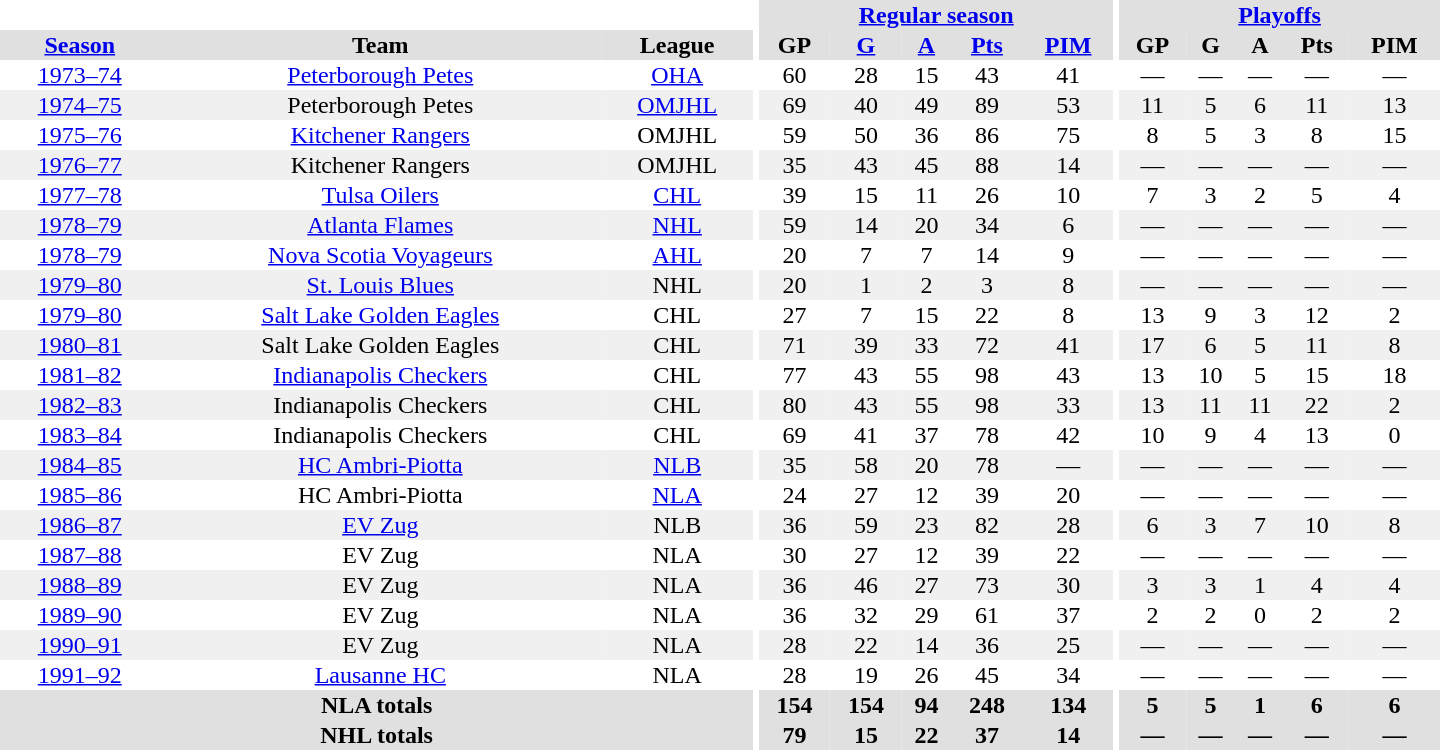<table border="0" cellpadding="1" cellspacing="0" style="text-align:center; width:60em">
<tr bgcolor="#e0e0e0">
<th colspan="3" bgcolor="#ffffff"></th>
<th rowspan="100" bgcolor="#ffffff"></th>
<th colspan="5"><a href='#'>Regular season</a></th>
<th rowspan="100" bgcolor="#ffffff"></th>
<th colspan="5"><a href='#'>Playoffs</a></th>
</tr>
<tr bgcolor="#e0e0e0">
<th><a href='#'>Season</a></th>
<th>Team</th>
<th>League</th>
<th>GP</th>
<th><a href='#'>G</a></th>
<th><a href='#'>A</a></th>
<th><a href='#'>Pts</a></th>
<th><a href='#'>PIM</a></th>
<th>GP</th>
<th>G</th>
<th>A</th>
<th>Pts</th>
<th>PIM</th>
</tr>
<tr>
<td><a href='#'>1973–74</a></td>
<td><a href='#'>Peterborough Petes</a></td>
<td><a href='#'>OHA</a></td>
<td>60</td>
<td>28</td>
<td>15</td>
<td>43</td>
<td>41</td>
<td>—</td>
<td>—</td>
<td>—</td>
<td>—</td>
<td>—</td>
</tr>
<tr bgcolor="#f0f0f0">
<td><a href='#'>1974–75</a></td>
<td>Peterborough Petes</td>
<td><a href='#'>OMJHL</a></td>
<td>69</td>
<td>40</td>
<td>49</td>
<td>89</td>
<td>53</td>
<td>11</td>
<td>5</td>
<td>6</td>
<td>11</td>
<td>13</td>
</tr>
<tr>
<td><a href='#'>1975–76</a></td>
<td><a href='#'>Kitchener Rangers</a></td>
<td>OMJHL</td>
<td>59</td>
<td>50</td>
<td>36</td>
<td>86</td>
<td>75</td>
<td>8</td>
<td>5</td>
<td>3</td>
<td>8</td>
<td>15</td>
</tr>
<tr bgcolor="#f0f0f0">
<td><a href='#'>1976–77</a></td>
<td>Kitchener Rangers</td>
<td>OMJHL</td>
<td>35</td>
<td>43</td>
<td>45</td>
<td>88</td>
<td>14</td>
<td>—</td>
<td>—</td>
<td>—</td>
<td>—</td>
<td>—</td>
</tr>
<tr>
<td><a href='#'>1977–78</a></td>
<td><a href='#'>Tulsa Oilers</a></td>
<td><a href='#'>CHL</a></td>
<td>39</td>
<td>15</td>
<td>11</td>
<td>26</td>
<td>10</td>
<td>7</td>
<td>3</td>
<td>2</td>
<td>5</td>
<td>4</td>
</tr>
<tr bgcolor="#f0f0f0">
<td><a href='#'>1978–79</a></td>
<td><a href='#'>Atlanta Flames</a></td>
<td><a href='#'>NHL</a></td>
<td>59</td>
<td>14</td>
<td>20</td>
<td>34</td>
<td>6</td>
<td>—</td>
<td>—</td>
<td>—</td>
<td>—</td>
<td>—</td>
</tr>
<tr>
<td><a href='#'>1978–79</a></td>
<td><a href='#'>Nova Scotia Voyageurs</a></td>
<td><a href='#'>AHL</a></td>
<td>20</td>
<td>7</td>
<td>7</td>
<td>14</td>
<td>9</td>
<td>—</td>
<td>—</td>
<td>—</td>
<td>—</td>
<td>—</td>
</tr>
<tr bgcolor="#f0f0f0">
<td><a href='#'>1979–80</a></td>
<td><a href='#'>St. Louis Blues</a></td>
<td>NHL</td>
<td>20</td>
<td>1</td>
<td>2</td>
<td>3</td>
<td>8</td>
<td>—</td>
<td>—</td>
<td>—</td>
<td>—</td>
<td>—</td>
</tr>
<tr>
<td><a href='#'>1979–80</a></td>
<td><a href='#'>Salt Lake Golden Eagles</a></td>
<td>CHL</td>
<td>27</td>
<td>7</td>
<td>15</td>
<td>22</td>
<td>8</td>
<td>13</td>
<td>9</td>
<td>3</td>
<td>12</td>
<td>2</td>
</tr>
<tr bgcolor="#f0f0f0">
<td><a href='#'>1980–81</a></td>
<td>Salt Lake Golden Eagles</td>
<td>CHL</td>
<td>71</td>
<td>39</td>
<td>33</td>
<td>72</td>
<td>41</td>
<td>17</td>
<td>6</td>
<td>5</td>
<td>11</td>
<td>8</td>
</tr>
<tr>
<td><a href='#'>1981–82</a></td>
<td><a href='#'>Indianapolis Checkers</a></td>
<td>CHL</td>
<td>77</td>
<td>43</td>
<td>55</td>
<td>98</td>
<td>43</td>
<td>13</td>
<td>10</td>
<td>5</td>
<td>15</td>
<td>18</td>
</tr>
<tr bgcolor="#f0f0f0">
<td><a href='#'>1982–83</a></td>
<td>Indianapolis Checkers</td>
<td>CHL</td>
<td>80</td>
<td>43</td>
<td>55</td>
<td>98</td>
<td>33</td>
<td>13</td>
<td>11</td>
<td>11</td>
<td>22</td>
<td>2</td>
</tr>
<tr>
<td><a href='#'>1983–84</a></td>
<td>Indianapolis Checkers</td>
<td>CHL</td>
<td>69</td>
<td>41</td>
<td>37</td>
<td>78</td>
<td>42</td>
<td>10</td>
<td>9</td>
<td>4</td>
<td>13</td>
<td>0</td>
</tr>
<tr bgcolor="#f0f0f0">
<td><a href='#'>1984–85</a></td>
<td><a href='#'>HC Ambri-Piotta</a></td>
<td><a href='#'>NLB</a></td>
<td>35</td>
<td>58</td>
<td>20</td>
<td>78</td>
<td>—</td>
<td>—</td>
<td>—</td>
<td>—</td>
<td>—</td>
<td>—</td>
</tr>
<tr>
<td><a href='#'>1985–86</a></td>
<td>HC Ambri-Piotta</td>
<td><a href='#'>NLA</a></td>
<td>24</td>
<td>27</td>
<td>12</td>
<td>39</td>
<td>20</td>
<td>—</td>
<td>—</td>
<td>—</td>
<td>—</td>
<td>—</td>
</tr>
<tr bgcolor="#f0f0f0">
<td><a href='#'>1986–87</a></td>
<td><a href='#'>EV Zug</a></td>
<td>NLB</td>
<td>36</td>
<td>59</td>
<td>23</td>
<td>82</td>
<td>28</td>
<td>6</td>
<td>3</td>
<td>7</td>
<td>10</td>
<td>8</td>
</tr>
<tr>
<td><a href='#'>1987–88</a></td>
<td>EV Zug</td>
<td>NLA</td>
<td>30</td>
<td>27</td>
<td>12</td>
<td>39</td>
<td>22</td>
<td>—</td>
<td>—</td>
<td>—</td>
<td>—</td>
<td>—</td>
</tr>
<tr bgcolor="#f0f0f0">
<td><a href='#'>1988–89</a></td>
<td>EV Zug</td>
<td>NLA</td>
<td>36</td>
<td>46</td>
<td>27</td>
<td>73</td>
<td>30</td>
<td>3</td>
<td>3</td>
<td>1</td>
<td>4</td>
<td>4</td>
</tr>
<tr>
<td><a href='#'>1989–90</a></td>
<td>EV Zug</td>
<td>NLA</td>
<td>36</td>
<td>32</td>
<td>29</td>
<td>61</td>
<td>37</td>
<td>2</td>
<td>2</td>
<td>0</td>
<td>2</td>
<td>2</td>
</tr>
<tr bgcolor="#f0f0f0">
<td><a href='#'>1990–91</a></td>
<td>EV Zug</td>
<td>NLA</td>
<td>28</td>
<td>22</td>
<td>14</td>
<td>36</td>
<td>25</td>
<td>—</td>
<td>—</td>
<td>—</td>
<td>—</td>
<td>—</td>
</tr>
<tr>
<td><a href='#'>1991–92</a></td>
<td><a href='#'>Lausanne HC</a></td>
<td>NLA</td>
<td>28</td>
<td>19</td>
<td>26</td>
<td>45</td>
<td>34</td>
<td>—</td>
<td>—</td>
<td>—</td>
<td>—</td>
<td>—</td>
</tr>
<tr bgcolor="#e0e0e0">
<th colspan="3">NLA totals</th>
<th>154</th>
<th>154</th>
<th>94</th>
<th>248</th>
<th>134</th>
<th>5</th>
<th>5</th>
<th>1</th>
<th>6</th>
<th>6</th>
</tr>
<tr bgcolor="#e0e0e0">
<th colspan="3">NHL totals</th>
<th>79</th>
<th>15</th>
<th>22</th>
<th>37</th>
<th>14</th>
<th>—</th>
<th>—</th>
<th>—</th>
<th>—</th>
<th>—</th>
</tr>
</table>
